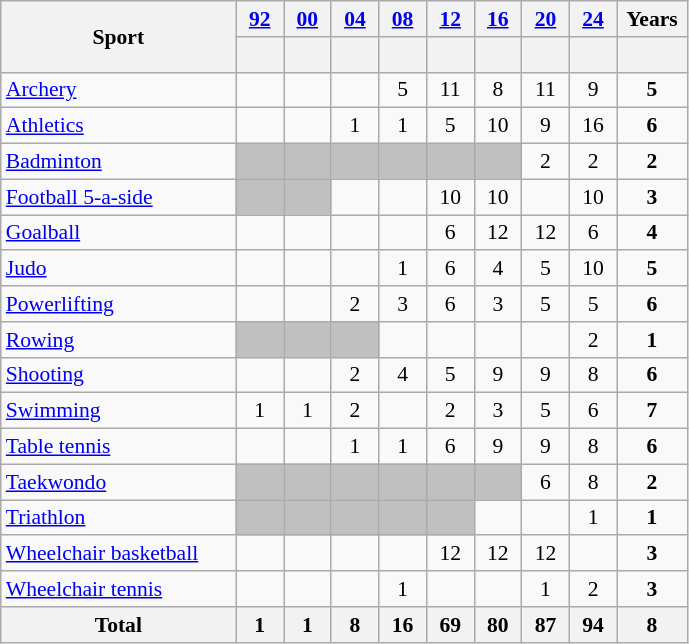<table class="wikitable sortable" size=90% style="text-align:center; font-size:90%">
<tr>
<th rowspan=2 width=150>Sport</th>
<th width=25><a href='#'>92</a></th>
<th width="25"><a href='#'>00</a></th>
<th width="25"><a href='#'>04</a></th>
<th width="25"><a href='#'>08</a></th>
<th width="25"><a href='#'>12</a></th>
<th width="25"><a href='#'>16</a></th>
<th width=25><a href='#'>20</a></th>
<th width="25"><a href='#'>24</a></th>
<th width="40">Years</th>
</tr>
<tr>
<th></th>
<th></th>
<th></th>
<th></th>
<th></th>
<th></th>
<th></th>
<th></th>
<th> </th>
</tr>
<tr>
<td align=left> <a href='#'>Archery</a></td>
<td></td>
<td></td>
<td></td>
<td>5</td>
<td>11</td>
<td>8</td>
<td>11</td>
<td>9</td>
<td><strong>5</strong></td>
</tr>
<tr>
<td align=left> <a href='#'>Athletics</a></td>
<td></td>
<td></td>
<td>1</td>
<td>1</td>
<td>5</td>
<td>10</td>
<td>9</td>
<td>16</td>
<td><strong>6</strong></td>
</tr>
<tr>
<td align=left>  <a href='#'>Badminton</a></td>
<td bgcolor="silver"></td>
<td bgcolor="silver"></td>
<td bgcolor="silver"></td>
<td bgcolor="silver"></td>
<td bgcolor="silver"></td>
<td bgcolor="silver"></td>
<td>2</td>
<td>2</td>
<td><strong>2</strong></td>
</tr>
<tr>
<td align=left> <a href='#'>Football 5-a-side</a></td>
<td bgcolor="silver"></td>
<td bgcolor="silver"></td>
<td></td>
<td></td>
<td>10</td>
<td>10</td>
<td></td>
<td>10</td>
<td><strong>3</strong></td>
</tr>
<tr>
<td align="left"> <a href='#'>Goalball</a></td>
<td></td>
<td></td>
<td></td>
<td></td>
<td>6</td>
<td>12</td>
<td>12</td>
<td>6</td>
<td><strong>4</strong></td>
</tr>
<tr>
<td align="left"> <a href='#'>Judo</a></td>
<td></td>
<td></td>
<td></td>
<td>1</td>
<td>6</td>
<td>4</td>
<td>5</td>
<td>10</td>
<td><strong>5</strong></td>
</tr>
<tr>
<td align="left"> <a href='#'>Powerlifting</a></td>
<td></td>
<td></td>
<td>2</td>
<td>3</td>
<td>6</td>
<td>3</td>
<td>5</td>
<td>5</td>
<td><strong>6</strong></td>
</tr>
<tr>
<td align="left"> <a href='#'>Rowing</a></td>
<td bgcolor="silver"></td>
<td bgcolor="silver"></td>
<td bgcolor="silver"></td>
<td></td>
<td></td>
<td></td>
<td></td>
<td>2</td>
<td><strong>1</strong></td>
</tr>
<tr>
<td align="left"> <a href='#'>Shooting</a></td>
<td></td>
<td></td>
<td>2</td>
<td>4</td>
<td>5</td>
<td>9</td>
<td>9</td>
<td>8</td>
<td><strong>6</strong></td>
</tr>
<tr>
<td align="left"> <a href='#'>Swimming</a></td>
<td>1</td>
<td>1</td>
<td>2</td>
<td></td>
<td>2</td>
<td>3</td>
<td>5</td>
<td>6</td>
<td><strong>7</strong></td>
</tr>
<tr>
<td align="left"> <a href='#'>Table tennis</a></td>
<td></td>
<td></td>
<td>1</td>
<td>1</td>
<td>6</td>
<td>9</td>
<td>9</td>
<td>8</td>
<td><strong>6</strong></td>
</tr>
<tr>
<td align="left"> <a href='#'>Taekwondo</a></td>
<td bgcolor="silver"></td>
<td bgcolor="silver"></td>
<td bgcolor="silver"></td>
<td bgcolor="silver"></td>
<td bgcolor="silver"></td>
<td bgcolor="silver"></td>
<td>6</td>
<td>8</td>
<td><strong>2</strong></td>
</tr>
<tr>
<td align="left"> <a href='#'>Triathlon</a></td>
<td bgcolor="silver"></td>
<td bgcolor="silver"></td>
<td bgcolor="silver"></td>
<td bgcolor="silver"></td>
<td bgcolor="silver"></td>
<td></td>
<td></td>
<td>1</td>
<td><strong>1</strong></td>
</tr>
<tr>
<td align="left"><a href='#'>Wheelchair basketball</a></td>
<td></td>
<td></td>
<td></td>
<td></td>
<td>12</td>
<td>12</td>
<td>12</td>
<td></td>
<td><strong>3</strong></td>
</tr>
<tr>
<td align="left"> <a href='#'>Wheelchair tennis</a></td>
<td></td>
<td></td>
<td></td>
<td>1</td>
<td></td>
<td></td>
<td>1</td>
<td>2</td>
<td><strong>3</strong></td>
</tr>
<tr class="sortbottom">
<th>Total</th>
<th>1</th>
<th>1</th>
<th>8</th>
<th>16</th>
<th>69</th>
<th>80</th>
<th>87</th>
<th>94</th>
<th>8</th>
</tr>
</table>
